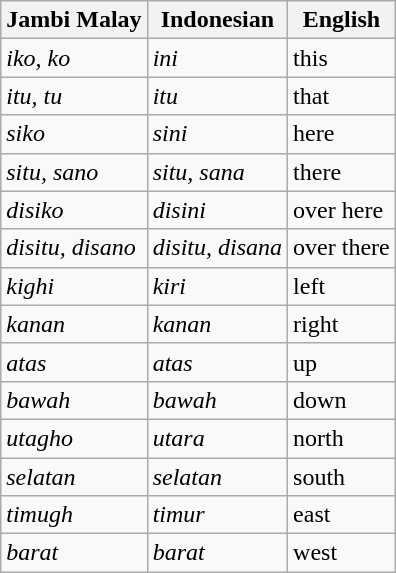<table class="wikitable">
<tr>
<th>Jambi Malay</th>
<th>Indonesian</th>
<th>English</th>
</tr>
<tr>
<td><em>iko, ko</em></td>
<td><em>ini</em></td>
<td>this</td>
</tr>
<tr>
<td><em>itu, tu</em></td>
<td><em>itu</em></td>
<td>that</td>
</tr>
<tr>
<td><em>siko</em></td>
<td><em>sini</em></td>
<td>here</td>
</tr>
<tr>
<td><em>situ, sano</em></td>
<td><em>situ, sana</em></td>
<td>there</td>
</tr>
<tr>
<td><em>disiko</em></td>
<td><em>disini</em></td>
<td>over here</td>
</tr>
<tr>
<td><em>disitu, disano</em></td>
<td><em>disitu, disana</em></td>
<td>over there</td>
</tr>
<tr>
<td><em>kighi</em></td>
<td><em>kiri</em></td>
<td>left</td>
</tr>
<tr>
<td><em>kanan</em></td>
<td><em>kanan</em></td>
<td>right</td>
</tr>
<tr>
<td><em>atas</em></td>
<td><em>atas</em></td>
<td>up</td>
</tr>
<tr>
<td><em>bawah</em></td>
<td><em>bawah</em></td>
<td>down</td>
</tr>
<tr>
<td><em>utagho</em></td>
<td><em>utara</em></td>
<td>north</td>
</tr>
<tr>
<td><em>selatan</em></td>
<td><em>selatan</em></td>
<td>south</td>
</tr>
<tr>
<td><em>timugh</em></td>
<td><em>timur</em></td>
<td>east</td>
</tr>
<tr>
<td><em>barat</em></td>
<td><em>barat</em></td>
<td>west</td>
</tr>
</table>
